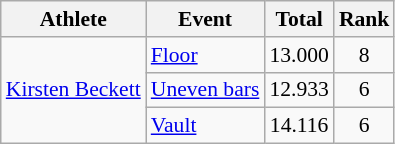<table class="wikitable" style="font-size:90%">
<tr>
<th>Athlete</th>
<th>Event</th>
<th>Total</th>
<th>Rank</th>
</tr>
<tr align=center>
<td align=left rowspan="3"><a href='#'>Kirsten Beckett</a></td>
<td align=left><a href='#'>Floor</a></td>
<td>13.000</td>
<td>8</td>
</tr>
<tr align=center>
<td align=left><a href='#'>Uneven bars</a></td>
<td>12.933</td>
<td>6</td>
</tr>
<tr align=center>
<td align=left><a href='#'>Vault</a></td>
<td>14.116</td>
<td>6</td>
</tr>
</table>
